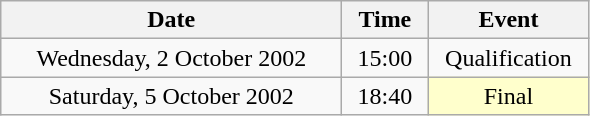<table class = "wikitable" style="text-align:center;">
<tr>
<th width=220>Date</th>
<th width=50>Time</th>
<th width=100>Event</th>
</tr>
<tr>
<td>Wednesday, 2 October 2002</td>
<td>15:00</td>
<td>Qualification</td>
</tr>
<tr>
<td>Saturday, 5 October 2002</td>
<td>18:40</td>
<td bgcolor=ffffcc>Final</td>
</tr>
</table>
